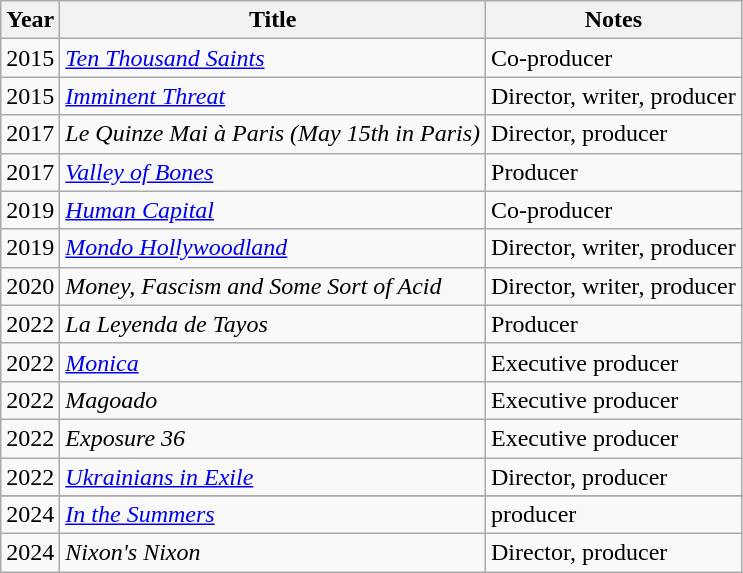<table class="wikitable">
<tr>
<th>Year</th>
<th>Title</th>
<th>Notes</th>
</tr>
<tr>
<td>2015</td>
<td><em><a href='#'>Ten Thousand Saints</a></em></td>
<td>Co-producer</td>
</tr>
<tr>
<td>2015</td>
<td><em><a href='#'>Imminent Threat</a></em></td>
<td>Director, writer, producer</td>
</tr>
<tr>
<td>2017</td>
<td><em>Le Quinze Mai à Paris (May 15th in Paris)</em></td>
<td>Director, producer</td>
</tr>
<tr>
<td>2017</td>
<td><em><a href='#'>Valley of Bones</a></em></td>
<td>Producer</td>
</tr>
<tr>
<td>2019</td>
<td><em><a href='#'>Human Capital</a></em></td>
<td>Co-producer</td>
</tr>
<tr>
<td>2019</td>
<td><em><a href='#'>Mondo Hollywoodland</a></em></td>
<td>Director, writer, producer</td>
</tr>
<tr>
<td>2020</td>
<td><em>Money, Fascism and Some Sort of Acid</em></td>
<td>Director, writer, producer</td>
</tr>
<tr>
<td>2022</td>
<td><em>La Leyenda de Tayos</em></td>
<td>Producer</td>
</tr>
<tr>
<td>2022</td>
<td><em><a href='#'>Monica</a></em></td>
<td>Executive producer</td>
</tr>
<tr>
<td>2022</td>
<td><em>Magoado</em></td>
<td>Executive producer</td>
</tr>
<tr>
<td>2022</td>
<td><em>Exposure 36</em></td>
<td>Executive producer</td>
</tr>
<tr>
<td>2022</td>
<td><em><a href='#'>Ukrainians in Exile</a></em></td>
<td>Director, producer</td>
</tr>
<tr>
</tr>
<tr>
<td>2024</td>
<td><em><a href='#'>In the Summers</a></em></td>
<td>producer</td>
</tr>
<tr>
<td>2024</td>
<td><em>Nixon's Nixon</em></td>
<td>Director, producer</td>
</tr>
</table>
